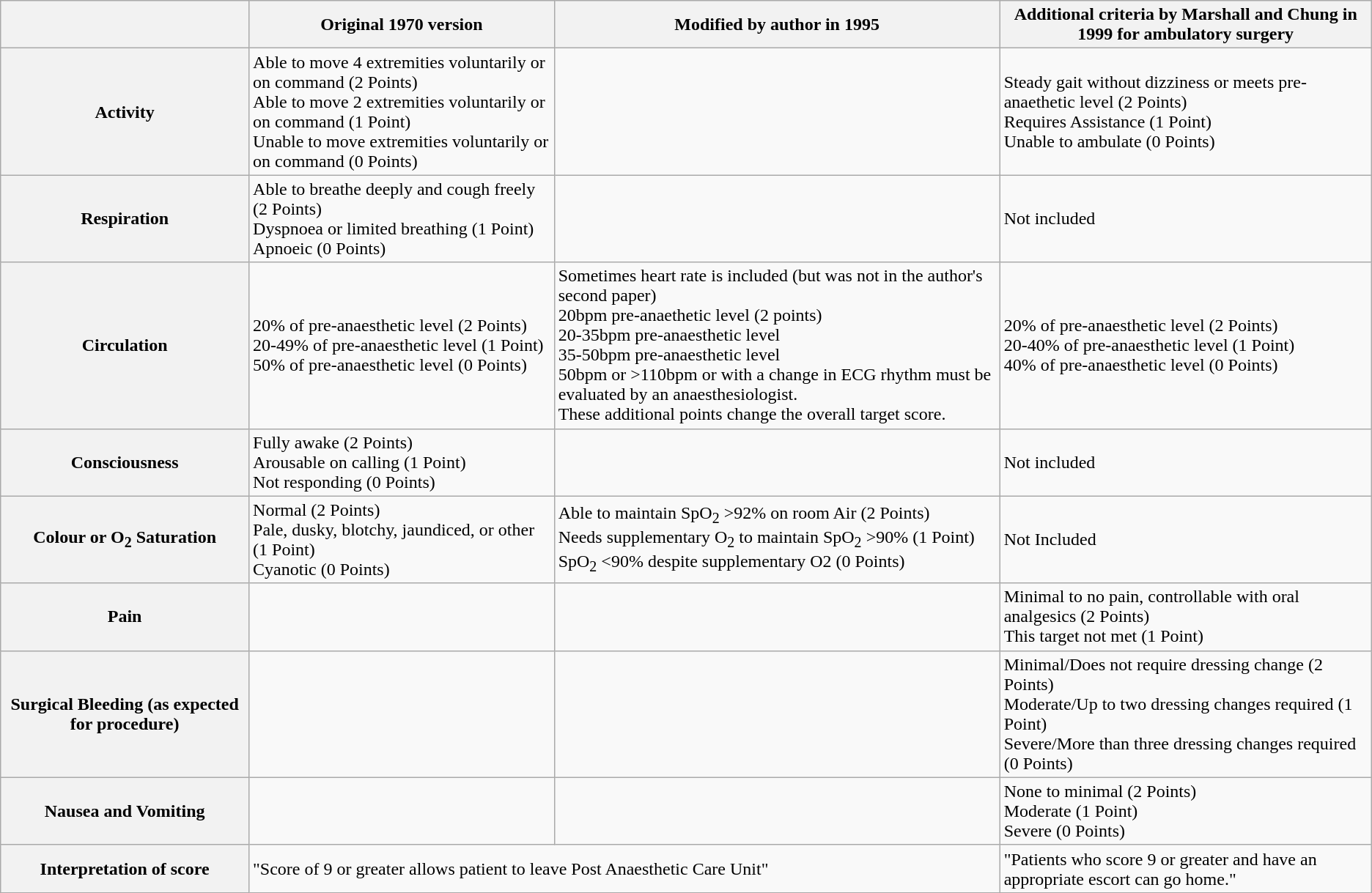<table class="wikitable">
<tr>
<th></th>
<th>Original 1970 version</th>
<th>Modified by author in 1995</th>
<th>Additional criteria by Marshall and Chung in 1999 for ambulatory surgery</th>
</tr>
<tr>
<th>Activity</th>
<td>Able to move 4 extremities voluntarily or on command (2 Points)<br>Able to move 2 extremities voluntarily or on command (1 Point)<br>Unable to move extremities voluntarily or on command (0 Points)</td>
<td></td>
<td>Steady gait without dizziness or meets pre-anaethetic level (2 Points)<br>Requires Assistance (1 Point)<br>Unable to ambulate (0 Points)</td>
</tr>
<tr>
<th>Respiration</th>
<td>Able to breathe deeply and cough freely (2 Points)<br>Dyspnoea or limited breathing (1 Point)<br>Apnoeic (0 Points)</td>
<td></td>
<td>Not included</td>
</tr>
<tr>
<th>Circulation</th>
<td>20% of pre-anaesthetic level (2 Points)<br>20-49% of pre-anaesthetic level (1 Point)<br>50% of pre-anaesthetic level (0 Points)</td>
<td>Sometimes heart rate is included (but was not in the author's second paper)<br>20bpm pre-anaethetic level (2 points)<br>20-35bpm pre-anaesthetic level<br>35-50bpm pre-anaesthetic level<br>50bpm or >110bpm or with a change in ECG rhythm must be evaluated by an anaesthesiologist.<br>These additional points change the overall target score.</td>
<td>20% of pre-anaesthetic level (2 Points)<br>20-40% of pre-anaesthetic level (1 Point)<br>40% of pre-anaesthetic level (0 Points)</td>
</tr>
<tr>
<th>Consciousness</th>
<td>Fully awake (2 Points)<br>Arousable on calling (1 Point)<br>Not responding (0 Points)</td>
<td></td>
<td>Not included</td>
</tr>
<tr>
<th>Colour or O<sub>2</sub> Saturation</th>
<td>Normal (2 Points)<br>Pale, dusky, blotchy, jaundiced, or other (1 Point)<br>Cyanotic (0 Points)</td>
<td>Able to maintain SpO<sub>2</sub> >92% on room Air (2 Points)<br>Needs supplementary O<sub>2</sub> to maintain SpO<sub>2</sub> >90% (1 Point)<br>SpO<sub>2</sub> <90% despite supplementary O2 (0 Points)</td>
<td>Not Included</td>
</tr>
<tr>
<th>Pain</th>
<td></td>
<td></td>
<td>Minimal to no pain, controllable with oral analgesics (2 Points)<br>This target not met (1 Point)</td>
</tr>
<tr>
<th>Surgical Bleeding (as expected for procedure)</th>
<td></td>
<td></td>
<td>Minimal/Does not require dressing change (2 Points)<br>Moderate/Up to two dressing changes required (1 Point)<br>Severe/More than three dressing changes required (0 Points)</td>
</tr>
<tr>
<th>Nausea and Vomiting</th>
<td></td>
<td></td>
<td>None to minimal (2 Points)<br>Moderate (1 Point)<br>Severe (0 Points)</td>
</tr>
<tr>
<th>Interpretation of score</th>
<td colspan="2">"Score of 9 or greater allows patient to leave Post Anaesthetic Care Unit"</td>
<td>"Patients who score 9 or greater and have an appropriate escort can go home."</td>
</tr>
</table>
